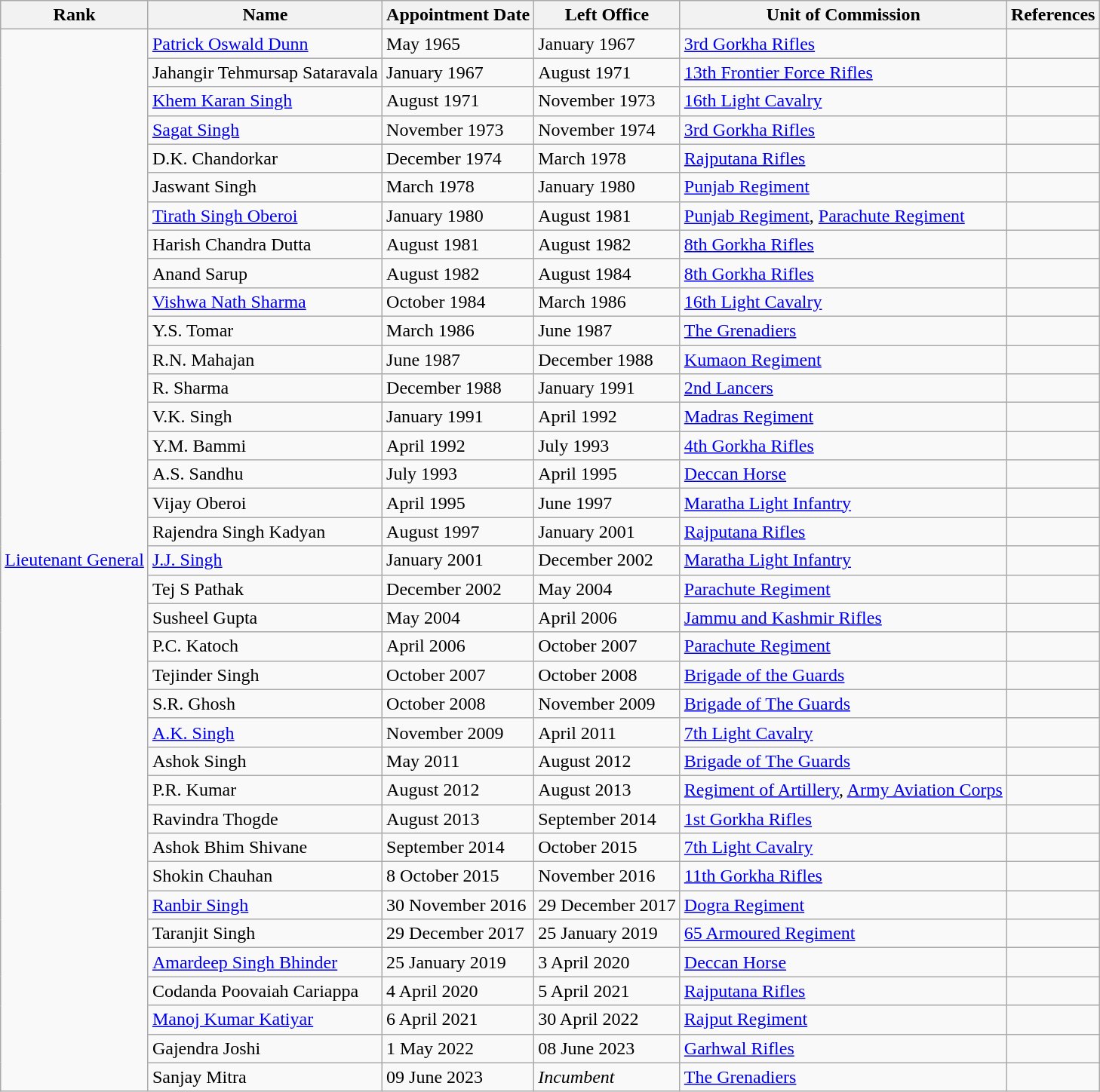<table class="wikitable">
<tr>
<th>Rank</th>
<th>Name</th>
<th>Appointment Date</th>
<th>Left Office</th>
<th>Unit of Commission</th>
<th>References</th>
</tr>
<tr>
<td rowspan="45"><a href='#'>Lieutenant General</a></td>
<td><a href='#'>Patrick Oswald Dunn</a></td>
<td>May 1965</td>
<td>January 1967</td>
<td><a href='#'>3rd Gorkha Rifles</a></td>
<td></td>
</tr>
<tr>
<td>Jahangir Tehmursap Sataravala</td>
<td>January 1967</td>
<td>August 1971</td>
<td><a href='#'>13th Frontier Force Rifles</a></td>
<td></td>
</tr>
<tr>
<td><a href='#'>Khem Karan Singh</a></td>
<td>August 1971</td>
<td>November 1973</td>
<td><a href='#'>16th Light Cavalry</a></td>
<td></td>
</tr>
<tr>
<td><a href='#'>Sagat Singh</a></td>
<td>November 1973</td>
<td>November 1974</td>
<td><a href='#'>3rd Gorkha Rifles</a></td>
<td></td>
</tr>
<tr>
<td>D.K. Chandorkar</td>
<td>December 1974</td>
<td>March 1978</td>
<td><a href='#'>Rajputana Rifles</a></td>
<td></td>
</tr>
<tr>
<td>Jaswant Singh</td>
<td>March 1978</td>
<td>January 1980</td>
<td><a href='#'>Punjab Regiment</a></td>
<td></td>
</tr>
<tr>
<td><a href='#'>Tirath Singh Oberoi</a></td>
<td>January 1980</td>
<td>August 1981</td>
<td><a href='#'>Punjab Regiment</a>, <a href='#'>Parachute Regiment</a></td>
<td></td>
</tr>
<tr>
<td>Harish Chandra Dutta</td>
<td>August 1981</td>
<td>August 1982</td>
<td><a href='#'>8th Gorkha Rifles</a></td>
<td></td>
</tr>
<tr>
<td>Anand Sarup</td>
<td>August 1982</td>
<td>August 1984</td>
<td><a href='#'>8th Gorkha Rifles</a></td>
<td></td>
</tr>
<tr>
<td><a href='#'>Vishwa Nath Sharma</a></td>
<td>October 1984</td>
<td>March 1986</td>
<td><a href='#'>16th Light Cavalry</a></td>
<td></td>
</tr>
<tr>
<td>Y.S. Tomar</td>
<td>March 1986</td>
<td>June 1987</td>
<td><a href='#'>The Grenadiers</a></td>
<td></td>
</tr>
<tr>
<td>R.N. Mahajan</td>
<td>June 1987</td>
<td>December 1988</td>
<td><a href='#'>Kumaon Regiment</a></td>
<td></td>
</tr>
<tr>
<td>R. Sharma</td>
<td>December 1988</td>
<td>January 1991</td>
<td><a href='#'>2nd Lancers</a></td>
<td></td>
</tr>
<tr>
<td>V.K. Singh</td>
<td>January 1991</td>
<td>April 1992</td>
<td><a href='#'>Madras Regiment</a></td>
<td></td>
</tr>
<tr>
<td>Y.M. Bammi</td>
<td>April 1992</td>
<td>July 1993</td>
<td><a href='#'>4th Gorkha Rifles</a></td>
<td></td>
</tr>
<tr>
<td>A.S. Sandhu</td>
<td>July 1993</td>
<td>April 1995</td>
<td><a href='#'>Deccan Horse</a></td>
<td></td>
</tr>
<tr>
<td>Vijay Oberoi</td>
<td>April 1995</td>
<td>June 1997</td>
<td><a href='#'>Maratha Light Infantry</a></td>
<td></td>
</tr>
<tr>
<td>Rajendra Singh Kadyan</td>
<td>August 1997</td>
<td>January 2001</td>
<td><a href='#'>Rajputana Rifles</a></td>
<td></td>
</tr>
<tr>
<td><a href='#'>J.J. Singh</a></td>
<td>January 2001</td>
<td>December 2002</td>
<td><a href='#'>Maratha Light Infantry</a></td>
<td></td>
</tr>
<tr>
<td>Tej S Pathak</td>
<td>December 2002</td>
<td>May 2004</td>
<td><a href='#'>Parachute Regiment</a></td>
<td></td>
</tr>
<tr>
<td>Susheel Gupta</td>
<td>May 2004</td>
<td>April 2006</td>
<td><a href='#'>Jammu and Kashmir Rifles</a></td>
<td></td>
</tr>
<tr>
<td>P.C. Katoch</td>
<td>April 2006</td>
<td>October 2007</td>
<td><a href='#'>Parachute Regiment</a></td>
<td></td>
</tr>
<tr>
<td>Tejinder Singh</td>
<td>October 2007</td>
<td>October 2008</td>
<td><a href='#'>Brigade of the Guards</a></td>
<td></td>
</tr>
<tr>
<td>S.R. Ghosh</td>
<td>October 2008</td>
<td>November 2009</td>
<td><a href='#'>Brigade of The Guards</a></td>
<td></td>
</tr>
<tr>
<td><a href='#'>A.K. Singh</a></td>
<td>November 2009</td>
<td>April 2011</td>
<td><a href='#'>7th Light Cavalry</a></td>
<td></td>
</tr>
<tr>
<td>Ashok Singh</td>
<td>May 2011</td>
<td>August 2012</td>
<td><a href='#'>Brigade of The Guards</a></td>
<td></td>
</tr>
<tr>
<td>P.R. Kumar</td>
<td>August 2012</td>
<td>August 2013</td>
<td><a href='#'>Regiment of Artillery</a>, <a href='#'>Army Aviation Corps</a></td>
<td></td>
</tr>
<tr>
<td>Ravindra Thogde</td>
<td>August 2013</td>
<td>September 2014</td>
<td><a href='#'>1st Gorkha Rifles</a></td>
<td></td>
</tr>
<tr>
<td>Ashok Bhim Shivane</td>
<td>September 2014</td>
<td>October 2015</td>
<td><a href='#'>7th Light Cavalry</a></td>
<td></td>
</tr>
<tr>
<td>Shokin Chauhan</td>
<td>8 October 2015</td>
<td>November 2016</td>
<td><a href='#'>11th Gorkha Rifles</a></td>
<td></td>
</tr>
<tr>
<td><a href='#'>Ranbir Singh</a></td>
<td>30 November 2016</td>
<td>29 December 2017</td>
<td><a href='#'>Dogra Regiment</a></td>
<td></td>
</tr>
<tr>
<td>Taranjit Singh</td>
<td>29 December 2017</td>
<td>25 January 2019</td>
<td><a href='#'>65 Armoured Regiment</a></td>
<td></td>
</tr>
<tr>
<td><a href='#'>Amardeep Singh Bhinder</a></td>
<td>25 January 2019</td>
<td>3 April 2020</td>
<td><a href='#'>Deccan Horse</a></td>
<td></td>
</tr>
<tr>
<td>Codanda Poovaiah Cariappa</td>
<td>4 April 2020</td>
<td>5 April 2021</td>
<td><a href='#'>Rajputana Rifles</a></td>
<td></td>
</tr>
<tr>
<td><a href='#'>Manoj Kumar Katiyar</a></td>
<td>6 April 2021</td>
<td>30 April 2022</td>
<td><a href='#'>Rajput Regiment</a></td>
<td></td>
</tr>
<tr>
<td>Gajendra Joshi</td>
<td>1 May 2022</td>
<td>08 June 2023</td>
<td><a href='#'>Garhwal Rifles</a></td>
<td></td>
</tr>
<tr>
<td>Sanjay Mitra</td>
<td>09 June 2023</td>
<td><em>Incumbent</em></td>
<td><a href='#'>The Grenadiers</a></td>
<td></td>
</tr>
</table>
